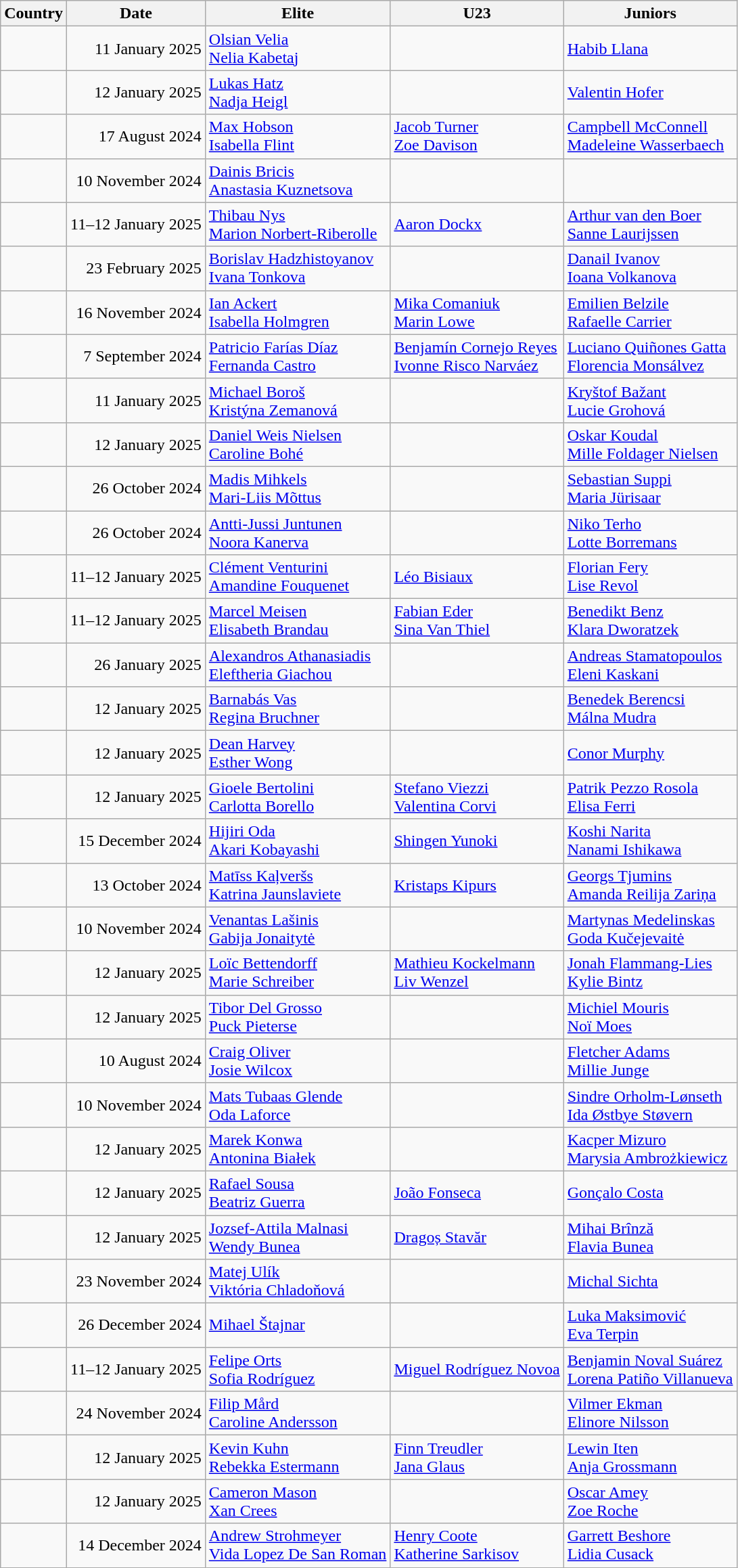<table class="wikitable">
<tr>
<th>Country</th>
<th>Date</th>
<th>Elite</th>
<th>U23</th>
<th>Juniors</th>
</tr>
<tr>
<td></td>
<td align=right>11 January 2025</td>
<td><a href='#'>Olsian Velia</a><br><a href='#'>Nelia Kabetaj</a></td>
<td></td>
<td><a href='#'>Habib Llana</a></td>
</tr>
<tr>
<td></td>
<td align=right>12 January 2025</td>
<td><a href='#'>Lukas Hatz</a><br><a href='#'>Nadja Heigl</a></td>
<td></td>
<td><a href='#'>Valentin Hofer</a><br></td>
</tr>
<tr>
<td></td>
<td align=right>17 August 2024</td>
<td><a href='#'>Max Hobson</a><br><a href='#'>Isabella Flint</a></td>
<td><a href='#'>Jacob Turner</a><br><a href='#'>Zoe Davison</a></td>
<td><a href='#'>Campbell McConnell</a><br><a href='#'>Madeleine Wasserbaech</a></td>
</tr>
<tr>
<td></td>
<td align=right>10 November 2024</td>
<td><a href='#'>Dainis Bricis</a><br><a href='#'>Anastasia Kuznetsova</a></td>
<td></td>
<td></td>
</tr>
<tr>
<td></td>
<td align=right>11–12 January 2025</td>
<td><a href='#'>Thibau Nys</a><br><a href='#'>Marion Norbert-Riberolle</a></td>
<td><a href='#'>Aaron Dockx</a></td>
<td><a href='#'>Arthur van den Boer</a><br><a href='#'>Sanne Laurijssen</a></td>
</tr>
<tr>
<td></td>
<td align=right>23 February 2025</td>
<td><a href='#'>Borislav Hadzhistoyanov</a><br><a href='#'>Ivana Tonkova</a></td>
<td></td>
<td><a href='#'>Danail Ivanov</a><br><a href='#'>Ioana Volkanova</a></td>
</tr>
<tr>
<td></td>
<td align=right>16 November 2024</td>
<td><a href='#'>Ian Ackert</a><br><a href='#'>Isabella Holmgren</a></td>
<td><a href='#'>Mika Comaniuk</a><br><a href='#'>Marin Lowe</a></td>
<td><a href='#'>Emilien Belzile</a><br><a href='#'>Rafaelle Carrier</a></td>
</tr>
<tr>
<td></td>
<td align=right>7 September 2024</td>
<td><a href='#'>Patricio Farías Díaz</a><br><a href='#'>Fernanda Castro</a></td>
<td><a href='#'>Benjamín Cornejo Reyes</a><br><a href='#'>Ivonne Risco Narváez</a></td>
<td><a href='#'>Luciano Quiñones Gatta</a><br><a href='#'>Florencia Monsálvez</a></td>
</tr>
<tr>
<td></td>
<td align=right>11 January 2025</td>
<td><a href='#'>Michael Boroš</a><br><a href='#'>Kristýna Zemanová</a></td>
<td></td>
<td><a href='#'>Kryštof Bažant</a><br><a href='#'>Lucie Grohová</a></td>
</tr>
<tr>
<td></td>
<td align=right>12 January 2025</td>
<td><a href='#'>Daniel Weis Nielsen</a><br><a href='#'>Caroline Bohé</a></td>
<td></td>
<td><a href='#'>Oskar Koudal</a><br><a href='#'>Mille Foldager Nielsen</a></td>
</tr>
<tr>
<td></td>
<td align=right>26 October 2024</td>
<td><a href='#'>Madis Mihkels</a><br><a href='#'>Mari-Liis Mõttus</a></td>
<td></td>
<td><a href='#'>Sebastian Suppi</a><br><a href='#'>Maria Jürisaar</a></td>
</tr>
<tr>
<td></td>
<td align=right>26 October 2024</td>
<td><a href='#'>Antti-Jussi Juntunen</a><br><a href='#'>Noora Kanerva</a></td>
<td></td>
<td><a href='#'>Niko Terho</a><br><a href='#'>Lotte Borremans</a></td>
</tr>
<tr>
<td></td>
<td align=right>11–12 January 2025</td>
<td><a href='#'>Clément Venturini</a><br><a href='#'>Amandine Fouquenet</a></td>
<td><a href='#'>Léo Bisiaux</a></td>
<td><a href='#'>Florian Fery</a><br><a href='#'>Lise Revol</a></td>
</tr>
<tr>
<td></td>
<td align=right>11–12 January 2025</td>
<td><a href='#'>Marcel Meisen</a><br><a href='#'>Elisabeth Brandau</a></td>
<td><a href='#'>Fabian Eder</a><br><a href='#'>Sina Van Thiel</a></td>
<td><a href='#'>Benedikt Benz</a><br><a href='#'>Klara Dworatzek</a></td>
</tr>
<tr>
<td></td>
<td align=right>26 January 2025</td>
<td><a href='#'>Alexandros Athanasiadis</a><br><a href='#'>Eleftheria Giachou</a></td>
<td></td>
<td><a href='#'>Andreas Stamatopoulos</a><br><a href='#'>Eleni Kaskani</a></td>
</tr>
<tr>
<td></td>
<td align=right>12 January 2025</td>
<td><a href='#'>Barnabás Vas</a><br><a href='#'>Regina Bruchner</a></td>
<td></td>
<td><a href='#'>Benedek Berencsi</a><br><a href='#'>Málna Mudra</a></td>
</tr>
<tr>
<td></td>
<td align=right>12 January 2025</td>
<td><a href='#'>Dean Harvey</a><br><a href='#'>Esther Wong</a></td>
<td></td>
<td><a href='#'>Conor Murphy</a></td>
</tr>
<tr>
<td></td>
<td align=right>12 January 2025</td>
<td><a href='#'>Gioele Bertolini</a><br><a href='#'>Carlotta Borello</a></td>
<td><a href='#'>Stefano Viezzi</a><br><a href='#'>Valentina Corvi</a></td>
<td><a href='#'>Patrik Pezzo Rosola</a><br><a href='#'>Elisa Ferri</a></td>
</tr>
<tr>
<td></td>
<td align=right>15 December 2024</td>
<td><a href='#'>Hijiri Oda</a><br><a href='#'>Akari Kobayashi</a></td>
<td><a href='#'>Shingen Yunoki</a></td>
<td><a href='#'>Koshi Narita</a><br><a href='#'>Nanami Ishikawa</a></td>
</tr>
<tr>
<td></td>
<td align=right>13 October 2024</td>
<td><a href='#'>Matīss Kaļveršs</a><br><a href='#'>Katrina Jaunslaviete</a></td>
<td><a href='#'>Kristaps Kipurs</a></td>
<td><a href='#'>Georgs Tjumins</a><br><a href='#'>Amanda Reilija Zariņa</a></td>
</tr>
<tr>
<td></td>
<td align=right>10 November 2024</td>
<td><a href='#'>Venantas Lašinis</a><br><a href='#'>Gabija Jonaitytė</a></td>
<td></td>
<td><a href='#'>Martynas Medelinskas</a><br><a href='#'>Goda Kučejevaitė</a></td>
</tr>
<tr>
<td></td>
<td align=right>12 January 2025</td>
<td><a href='#'>Loïc Bettendorff</a><br><a href='#'>Marie Schreiber</a></td>
<td><a href='#'>Mathieu Kockelmann</a><br><a href='#'>Liv Wenzel</a></td>
<td><a href='#'>Jonah Flammang-Lies</a><br><a href='#'>Kylie Bintz</a></td>
</tr>
<tr>
<td></td>
<td align=right>12 January 2025</td>
<td><a href='#'>Tibor Del Grosso</a><br><a href='#'>Puck Pieterse</a></td>
<td></td>
<td><a href='#'>Michiel Mouris</a><br><a href='#'>Noï Moes</a></td>
</tr>
<tr>
<td></td>
<td align=right>10 August 2024</td>
<td><a href='#'>Craig Oliver</a><br><a href='#'>Josie Wilcox</a></td>
<td></td>
<td><a href='#'>Fletcher Adams</a><br><a href='#'>Millie Junge</a></td>
</tr>
<tr>
<td></td>
<td align=right>10 November 2024</td>
<td><a href='#'>Mats Tubaas Glende</a><br><a href='#'>Oda Laforce</a></td>
<td></td>
<td><a href='#'>Sindre Orholm-Lønseth</a><br><a href='#'>Ida Østbye Støvern</a></td>
</tr>
<tr>
<td></td>
<td align=right>12 January 2025</td>
<td><a href='#'>Marek Konwa</a><br><a href='#'>Antonina Białek</a></td>
<td></td>
<td><a href='#'>Kacper Mizuro</a><br><a href='#'>Marysia Ambrożkiewicz</a></td>
</tr>
<tr>
<td></td>
<td align=right>12 January 2025</td>
<td><a href='#'>Rafael Sousa</a><br><a href='#'>Beatriz Guerra</a></td>
<td><a href='#'>João Fonseca</a></td>
<td><a href='#'>Gonçalo Costa</a></td>
</tr>
<tr>
<td></td>
<td align=right>12 January 2025</td>
<td><a href='#'>Jozsef-Attila Malnasi</a><br><a href='#'>Wendy Bunea</a></td>
<td><a href='#'>Dragoș Stavăr</a></td>
<td><a href='#'>Mihai Brînză</a><br><a href='#'>Flavia Bunea</a></td>
</tr>
<tr>
<td></td>
<td align=right>23 November 2024</td>
<td><a href='#'>Matej Ulík</a><br><a href='#'>Viktória Chladoňová</a></td>
<td></td>
<td><a href='#'>Michal Sichta</a></td>
</tr>
<tr>
<td></td>
<td align=right>26 December 2024</td>
<td><a href='#'>Mihael Štajnar</a></td>
<td></td>
<td><a href='#'>Luka Maksimović</a><br><a href='#'>Eva Terpin</a></td>
</tr>
<tr>
<td></td>
<td align=right>11–12 January 2025</td>
<td><a href='#'>Felipe Orts</a><br><a href='#'>Sofia Rodríguez</a></td>
<td><a href='#'>Miguel Rodríguez Novoa</a></td>
<td><a href='#'>Benjamin Noval Suárez</a><br><a href='#'>Lorena Patiño Villanueva</a></td>
</tr>
<tr>
<td></td>
<td align=right>24 November 2024</td>
<td><a href='#'>Filip Mård</a><br><a href='#'>Caroline Andersson</a></td>
<td></td>
<td><a href='#'>Vilmer Ekman</a><br><a href='#'>Elinore Nilsson</a></td>
</tr>
<tr>
<td></td>
<td align=right>12 January 2025</td>
<td><a href='#'>Kevin Kuhn</a><br><a href='#'>Rebekka Estermann</a></td>
<td><a href='#'>Finn Treudler</a><br><a href='#'>Jana Glaus</a></td>
<td><a href='#'>Lewin Iten</a><br><a href='#'>Anja Grossmann</a></td>
</tr>
<tr>
<td></td>
<td align=right>12 January 2025</td>
<td><a href='#'>Cameron Mason</a><br><a href='#'>Xan Crees</a></td>
<td></td>
<td><a href='#'>Oscar Amey</a><br><a href='#'>Zoe Roche</a></td>
</tr>
<tr>
<td></td>
<td align=right>14 December 2024</td>
<td><a href='#'>Andrew Strohmeyer</a><br><a href='#'>Vida Lopez De San Roman</a></td>
<td><a href='#'>Henry Coote</a><br><a href='#'>Katherine Sarkisov</a></td>
<td><a href='#'>Garrett Beshore</a><br><a href='#'>Lidia Cusack</a></td>
</tr>
</table>
